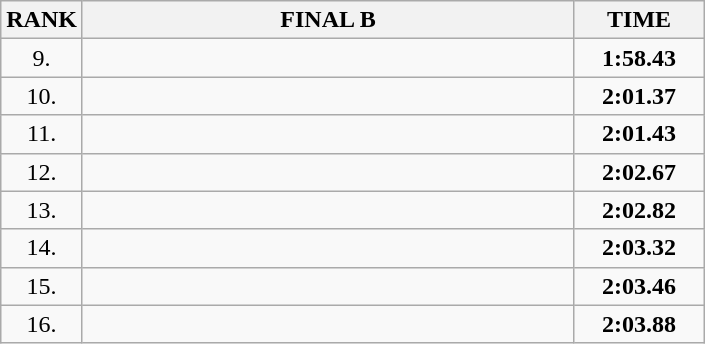<table class="wikitable">
<tr>
<th>RANK</th>
<th style="width: 20em">FINAL B</th>
<th style="width: 5em">TIME</th>
</tr>
<tr>
<td align="center">9.</td>
<td></td>
<td align="center"><strong>1:58.43</strong> </td>
</tr>
<tr>
<td align="center">10.</td>
<td></td>
<td align="center"><strong>2:01.37</strong></td>
</tr>
<tr>
<td align="center">11.</td>
<td></td>
<td align="center"><strong>2:01.43</strong></td>
</tr>
<tr>
<td align="center">12.</td>
<td></td>
<td align="center"><strong>2:02.67</strong></td>
</tr>
<tr>
<td align="center">13.</td>
<td></td>
<td align="center"><strong>2:02.82</strong></td>
</tr>
<tr>
<td align="center">14.</td>
<td></td>
<td align="center"><strong>2:03.32</strong></td>
</tr>
<tr>
<td align="center">15.</td>
<td></td>
<td align="center"><strong>2:03.46</strong></td>
</tr>
<tr>
<td align="center">16.</td>
<td></td>
<td align="center"><strong>2:03.88</strong></td>
</tr>
</table>
